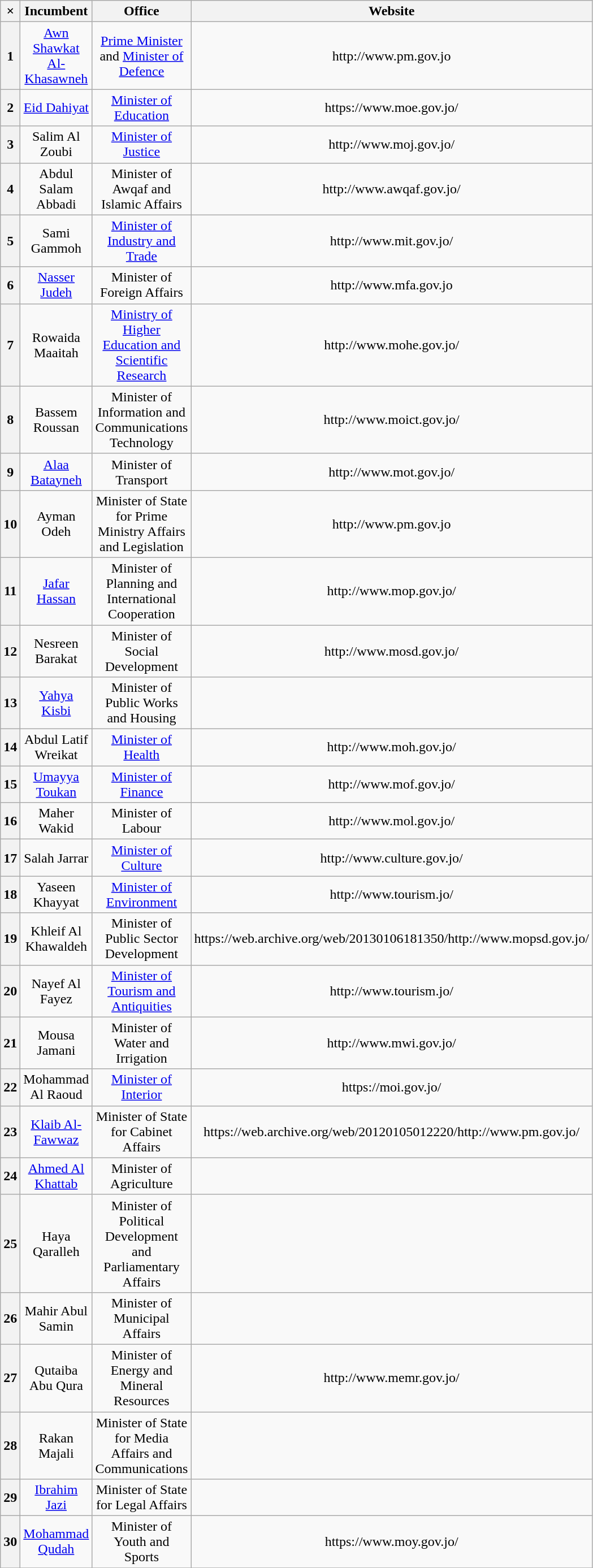<table class="wikitable" style="text-align: center; width:600px; height: 200px;">
<tr>
<th scope="col">×</th>
<th scope="col">Incumbent</th>
<th scope="col">Office</th>
<th scope="col">Website</th>
</tr>
<tr>
<th scope="row">1</th>
<td><a href='#'>Awn Shawkat Al-Khasawneh</a></td>
<td><a href='#'>Prime Minister</a> and <a href='#'>Minister of Defence</a></td>
<td>http://www.pm.gov.jo</td>
</tr>
<tr>
<th scope="row">2</th>
<td><a href='#'>Eid Dahiyat</a></td>
<td><a href='#'>Minister of Education</a></td>
<td>https://www.moe.gov.jo/</td>
</tr>
<tr>
<th scope="row">3</th>
<td>Salim Al Zoubi</td>
<td><a href='#'>Minister of Justice</a></td>
<td>http://www.moj.gov.jo/</td>
</tr>
<tr>
<th scope="row">4</th>
<td>Abdul Salam Abbadi</td>
<td>Minister of Awqaf and Islamic Affairs</td>
<td>http://www.awqaf.gov.jo/</td>
</tr>
<tr>
<th scope="row">5</th>
<td>Sami Gammoh</td>
<td><a href='#'>Minister of Industry and Trade</a></td>
<td>http://www.mit.gov.jo/</td>
</tr>
<tr>
<th scope="row">6</th>
<td><a href='#'>Nasser Judeh</a></td>
<td>Minister of Foreign Affairs</td>
<td>http://www.mfa.gov.jo</td>
</tr>
<tr>
<th scope="row">7</th>
<td>Rowaida Maaitah</td>
<td><a href='#'>Ministry of Higher Education and Scientific Research</a></td>
<td>http://www.mohe.gov.jo/</td>
</tr>
<tr>
<th scope="row">8</th>
<td>Bassem Roussan</td>
<td>Minister of Information and Communications Technology</td>
<td>http://www.moict.gov.jo/</td>
</tr>
<tr>
<th scope="row">9</th>
<td><a href='#'>Alaa Batayneh</a></td>
<td>Minister of Transport</td>
<td>http://www.mot.gov.jo/</td>
</tr>
<tr>
<th scope="row">10</th>
<td>Ayman Odeh</td>
<td>Minister of State for Prime Ministry Affairs and Legislation</td>
<td>http://www.pm.gov.jo</td>
</tr>
<tr>
<th scope="row">11</th>
<td><a href='#'>Jafar Hassan</a></td>
<td>Minister of Planning and International Cooperation</td>
<td>http://www.mop.gov.jo/</td>
</tr>
<tr>
<th scope="row">12</th>
<td>Nesreen Barakat</td>
<td>Minister of Social Development</td>
<td>http://www.mosd.gov.jo/</td>
</tr>
<tr>
<th scope="row">13</th>
<td><a href='#'>Yahya Kisbi</a></td>
<td>Minister of Public Works and Housing</td>
<td></td>
</tr>
<tr>
<th scope="row">14</th>
<td>Abdul Latif Wreikat</td>
<td><a href='#'>Minister of Health</a></td>
<td>http://www.moh.gov.jo/</td>
</tr>
<tr>
<th scope="row">15</th>
<td><a href='#'>Umayya Toukan</a></td>
<td><a href='#'>Minister of Finance</a></td>
<td>http://www.mof.gov.jo/</td>
</tr>
<tr>
<th scope="row">16</th>
<td>Maher Wakid</td>
<td>Minister of Labour</td>
<td>http://www.mol.gov.jo/</td>
</tr>
<tr>
<th scope="row">17</th>
<td>Salah Jarrar</td>
<td><a href='#'>Minister of Culture</a></td>
<td>http://www.culture.gov.jo/</td>
</tr>
<tr>
<th scope="row">18</th>
<td>Yaseen Khayyat</td>
<td><a href='#'>Minister of Environment</a></td>
<td>http://www.tourism.jo/</td>
</tr>
<tr>
<th scope="row">19</th>
<td>Khleif Al Khawaldeh</td>
<td>Minister of Public Sector Development</td>
<td>https://web.archive.org/web/20130106181350/http://www.mopsd.gov.jo/</td>
</tr>
<tr>
<th scope="row">20</th>
<td>Nayef Al Fayez</td>
<td><a href='#'>Minister of Tourism and Antiquities</a></td>
<td>http://www.tourism.jo/</td>
</tr>
<tr>
<th scope="row">21</th>
<td>Mousa Jamani</td>
<td>Minister of Water and Irrigation</td>
<td>http://www.mwi.gov.jo/</td>
</tr>
<tr>
<th scope="row">22</th>
<td>Mohammad Al Raoud</td>
<td><a href='#'>Minister of Interior</a></td>
<td>https://moi.gov.jo/</td>
</tr>
<tr>
<th scope="row">23</th>
<td><a href='#'>Klaib Al-Fawwaz</a></td>
<td>Minister of State for Cabinet Affairs</td>
<td>https://web.archive.org/web/20120105012220/http://www.pm.gov.jo/</td>
</tr>
<tr>
<th scope="row">24</th>
<td><a href='#'>Ahmed Al Khattab</a></td>
<td>Minister of Agriculture</td>
<td></td>
</tr>
<tr>
<th scope="row">25</th>
<td>Haya Qaralleh</td>
<td>Minister of Political Development and Parliamentary Affairs</td>
<td></td>
</tr>
<tr>
<th scope="row">26</th>
<td>Mahir Abul Samin</td>
<td>Minister of Municipal Affairs</td>
<td></td>
</tr>
<tr>
<th scope="row">27</th>
<td>Qutaiba Abu Qura</td>
<td>Minister of Energy and Mineral Resources</td>
<td>http://www.memr.gov.jo/</td>
</tr>
<tr>
<th scope="row">28</th>
<td>Rakan Majali</td>
<td>Minister of State for Media Affairs and Communications</td>
<td></td>
</tr>
<tr>
<th scope="row">29</th>
<td><a href='#'>Ibrahim Jazi</a></td>
<td>Minister of State for Legal Affairs</td>
<td></td>
</tr>
<tr>
<th scope="row">30</th>
<td><a href='#'>Mohammad Qudah</a></td>
<td>Minister of Youth and Sports</td>
<td>https://www.moy.gov.jo/</td>
</tr>
<tr>
</tr>
</table>
